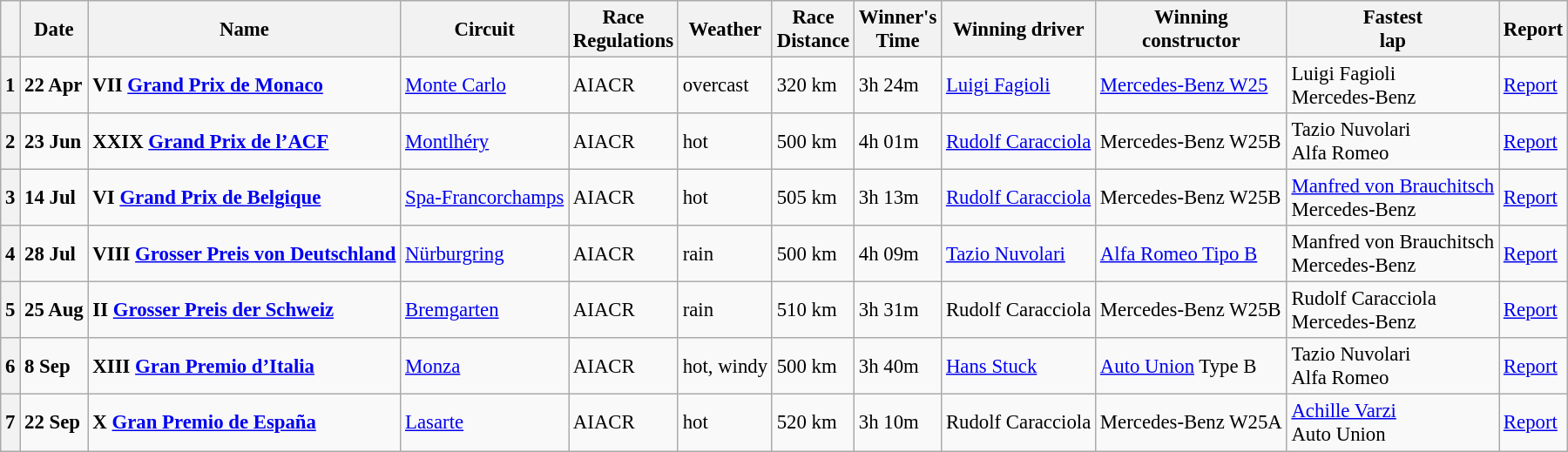<table class="wikitable" style="font-size:95%">
<tr>
<th></th>
<th>Date</th>
<th>Name</th>
<th>Circuit</th>
<th>Race<br>Regulations</th>
<th>Weather</th>
<th>Race<br>Distance</th>
<th>Winner's<br>Time</th>
<th>Winning driver</th>
<th>Winning<br>constructor</th>
<th>Fastest<br>lap</th>
<th>Report</th>
</tr>
<tr>
<th>1</th>
<td><strong>22 Apr</strong></td>
<td> <strong>VII <a href='#'>Grand Prix de Monaco</a></strong></td>
<td><a href='#'>Monte Carlo</a></td>
<td>AIACR</td>
<td>overcast</td>
<td>320 km</td>
<td>3h 24m</td>
<td> <a href='#'>Luigi Fagioli</a></td>
<td><a href='#'>Mercedes-Benz W25</a></td>
<td>Luigi Fagioli<br> Mercedes-Benz</td>
<td><a href='#'>Report</a></td>
</tr>
<tr>
<th>2</th>
<td><strong>23 Jun</strong></td>
<td> <strong>XXIX <a href='#'>Grand Prix de l’ACF</a></strong></td>
<td><a href='#'>Montlhéry</a></td>
<td>AIACR</td>
<td>hot</td>
<td>500 km</td>
<td>4h 01m</td>
<td> <a href='#'>Rudolf Caracciola</a></td>
<td>Mercedes-Benz W25B</td>
<td>Tazio Nuvolari <br> Alfa Romeo</td>
<td><a href='#'>Report</a></td>
</tr>
<tr>
<th>3</th>
<td><strong>14 Jul</strong></td>
<td> <strong>VI <a href='#'>Grand Prix de Belgique</a></strong></td>
<td><a href='#'>Spa-Francorchamps</a></td>
<td>AIACR</td>
<td>hot</td>
<td>505 km</td>
<td>3h 13m</td>
<td> <a href='#'>Rudolf Caracciola</a></td>
<td>Mercedes-Benz W25B</td>
<td><a href='#'>Manfred von Brauchitsch</a><br> Mercedes-Benz</td>
<td><a href='#'>Report</a></td>
</tr>
<tr>
<th>4</th>
<td><strong>28 Jul</strong></td>
<td> <strong>VIII <a href='#'>Grosser Preis von Deutschland</a></strong></td>
<td><a href='#'>Nürburgring</a></td>
<td>AIACR</td>
<td>rain</td>
<td>500 km</td>
<td>4h 09m</td>
<td> <a href='#'>Tazio Nuvolari</a></td>
<td><a href='#'>Alfa Romeo Tipo B</a></td>
<td>Manfred von Brauchitsch<br> Mercedes-Benz</td>
<td><a href='#'>Report</a></td>
</tr>
<tr>
<th>5</th>
<td><strong>25 Aug</strong></td>
<td> <strong>II <a href='#'>Grosser Preis der Schweiz</a> </strong></td>
<td><a href='#'>Bremgarten</a></td>
<td>AIACR</td>
<td>rain</td>
<td>510 km</td>
<td>3h 31m</td>
<td> Rudolf Caracciola</td>
<td>Mercedes-Benz W25B</td>
<td>Rudolf Caracciola <br> Mercedes-Benz</td>
<td><a href='#'>Report</a></td>
</tr>
<tr>
<th>6</th>
<td><strong>8 Sep</strong></td>
<td> <strong>XIII <a href='#'>Gran Premio d’Italia</a></strong></td>
<td><a href='#'>Monza</a></td>
<td>AIACR</td>
<td>hot, windy</td>
<td>500 km</td>
<td>3h 40m</td>
<td> <a href='#'>Hans Stuck</a></td>
<td><a href='#'>Auto Union</a> Type B</td>
<td>Tazio Nuvolari <br> Alfa Romeo</td>
<td><a href='#'>Report</a></td>
</tr>
<tr>
<th>7</th>
<td><strong>22 Sep</strong></td>
<td> <strong>X <a href='#'>Gran Premio de España</a></strong></td>
<td><a href='#'>Lasarte</a></td>
<td>AIACR</td>
<td>hot</td>
<td>520 km</td>
<td>3h 10m<br></td>
<td> Rudolf Caracciola</td>
<td>Mercedes-Benz W25A</td>
<td><a href='#'>Achille Varzi</a> <br> Auto Union</td>
<td><a href='#'>Report</a></td>
</tr>
</table>
